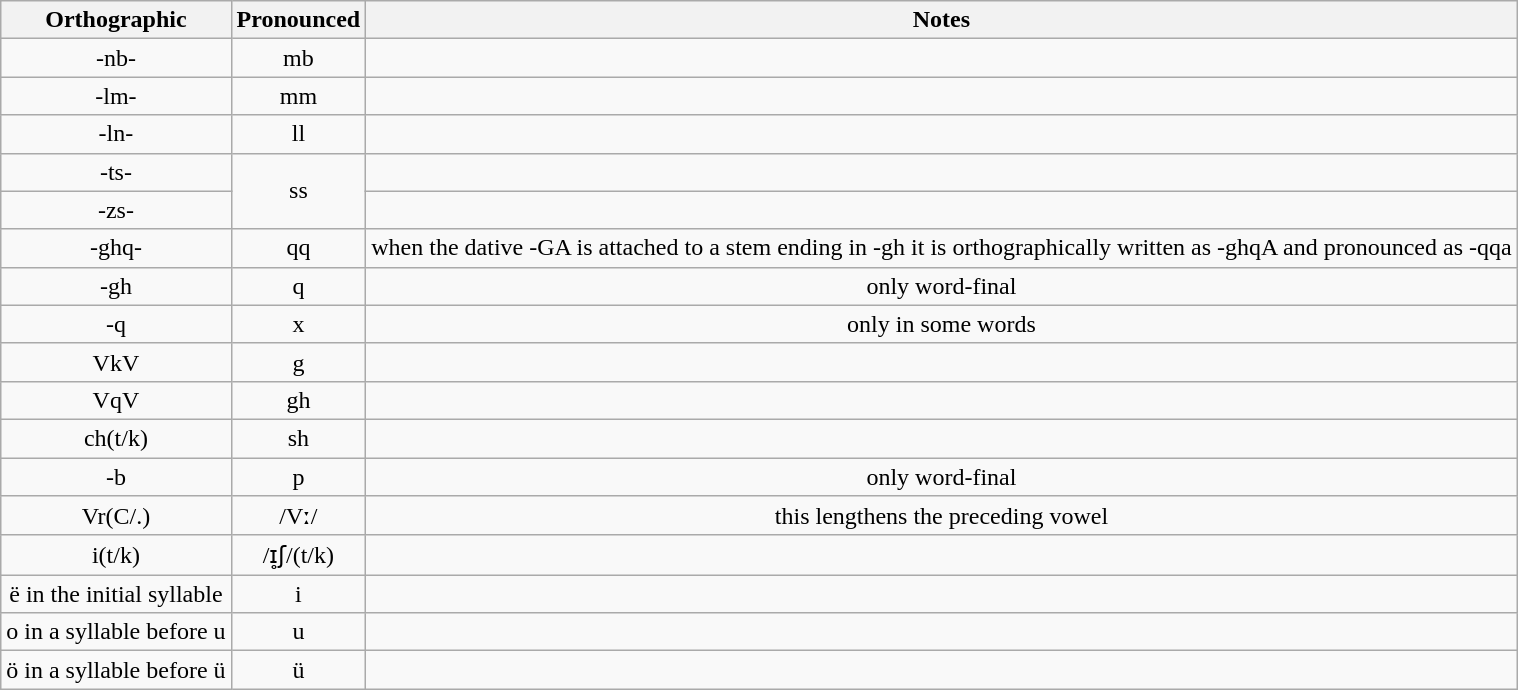<table class="wikitable" style="text-align: center;">
<tr>
<th>Orthographic</th>
<th>Pronounced</th>
<th>Notes</th>
</tr>
<tr>
<td>-nb-</td>
<td>mb</td>
<td></td>
</tr>
<tr>
<td>-lm-</td>
<td>mm</td>
<td></td>
</tr>
<tr>
<td>-ln-</td>
<td>ll</td>
<td></td>
</tr>
<tr>
<td>-ts-</td>
<td rowspan="2">ss</td>
<td></td>
</tr>
<tr>
<td>-zs-</td>
<td></td>
</tr>
<tr>
<td>-ghq-</td>
<td>qq</td>
<td>when the dative -GA is attached to a stem ending in -gh it is orthographically written as -ghqA and pronounced as -qqa</td>
</tr>
<tr>
<td>-gh</td>
<td>q</td>
<td>only word-final</td>
</tr>
<tr>
<td>-q</td>
<td>x</td>
<td>only in some words</td>
</tr>
<tr>
<td>VkV</td>
<td>g</td>
<td></td>
</tr>
<tr>
<td>VqV</td>
<td>gh</td>
<td></td>
</tr>
<tr>
<td>ch(t/k)</td>
<td>sh</td>
<td></td>
</tr>
<tr>
<td>-b</td>
<td>p</td>
<td>only word-final</td>
</tr>
<tr>
<td>Vr(C/.)</td>
<td>/Vː/</td>
<td>this lengthens the preceding vowel</td>
</tr>
<tr>
<td>i(t/k)</td>
<td>/ɪ̥ʃ/(t/k)</td>
<td></td>
</tr>
<tr>
<td>ë in the initial syllable</td>
<td>i</td>
<td></td>
</tr>
<tr>
<td>o in a syllable before u</td>
<td>u</td>
<td></td>
</tr>
<tr>
<td>ö in a syllable before ü</td>
<td>ü</td>
<td></td>
</tr>
</table>
